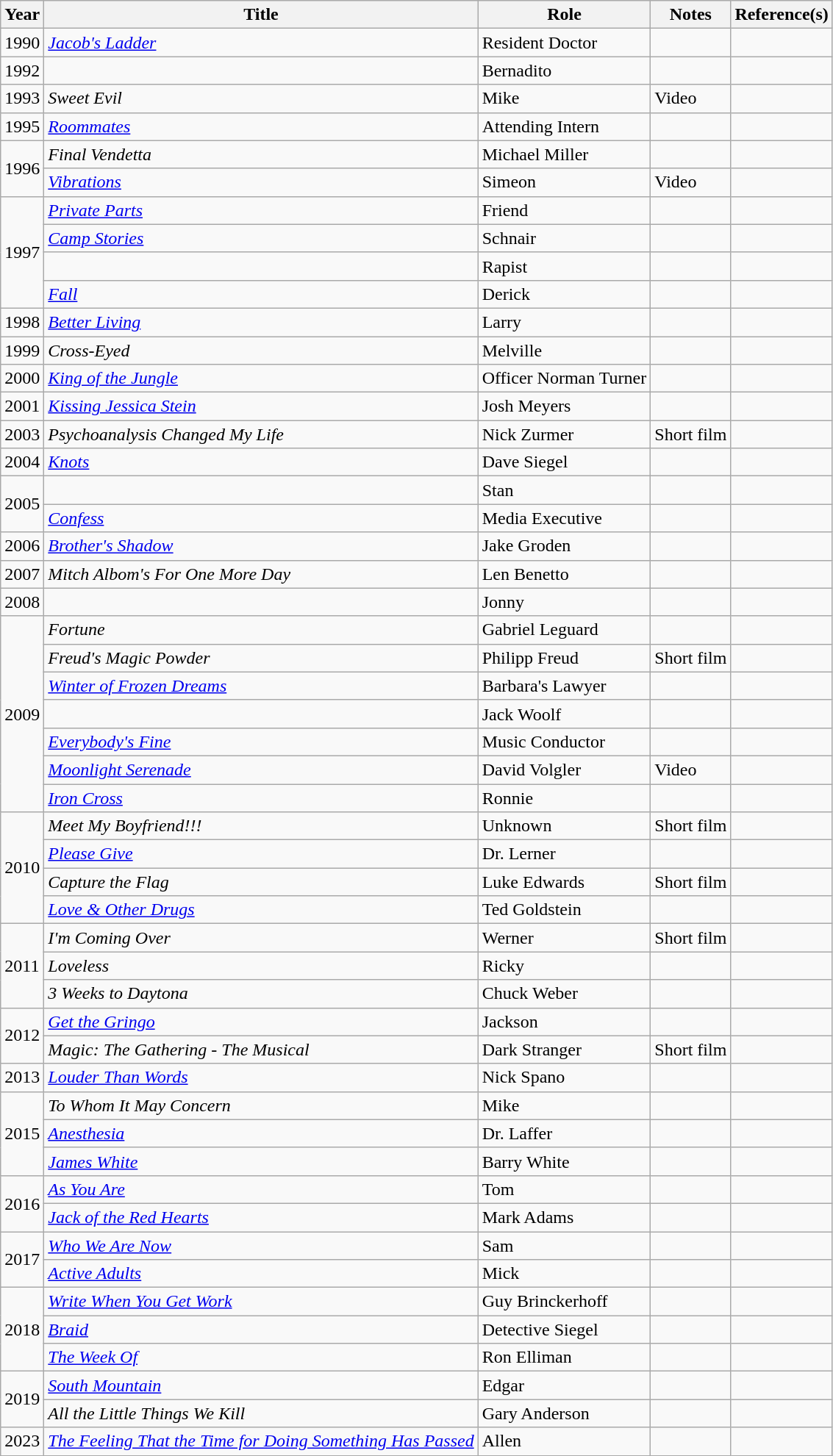<table class="wikitable sortable">
<tr>
<th>Year</th>
<th>Title</th>
<th>Role</th>
<th class="unsortable">Notes</th>
<th class="unsortable">Reference(s)</th>
</tr>
<tr>
<td>1990</td>
<td><em><a href='#'>Jacob's Ladder</a></em></td>
<td>Resident Doctor</td>
<td></td>
<td></td>
</tr>
<tr>
<td>1992</td>
<td><em></em></td>
<td>Bernadito</td>
<td></td>
<td></td>
</tr>
<tr>
<td>1993</td>
<td><em>Sweet Evil</em></td>
<td>Mike</td>
<td>Video</td>
<td></td>
</tr>
<tr>
<td>1995</td>
<td><em><a href='#'>Roommates</a></em></td>
<td>Attending Intern</td>
<td></td>
<td></td>
</tr>
<tr>
<td rowspan="2">1996</td>
<td><em>Final Vendetta</em></td>
<td>Michael Miller</td>
<td></td>
<td></td>
</tr>
<tr>
<td><em><a href='#'>Vibrations</a></em></td>
<td>Simeon</td>
<td>Video</td>
<td></td>
</tr>
<tr>
<td rowspan="4">1997</td>
<td><em><a href='#'>Private Parts</a></em></td>
<td>Friend</td>
<td></td>
<td></td>
</tr>
<tr>
<td><em><a href='#'>Camp Stories</a></em></td>
<td>Schnair</td>
<td></td>
<td></td>
</tr>
<tr>
<td><em></em></td>
<td>Rapist</td>
<td></td>
<td></td>
</tr>
<tr>
<td><em><a href='#'>Fall</a></em></td>
<td>Derick</td>
<td></td>
<td></td>
</tr>
<tr>
<td>1998</td>
<td><em><a href='#'>Better Living</a></em></td>
<td>Larry</td>
<td></td>
<td></td>
</tr>
<tr>
<td>1999</td>
<td><em>Cross-Eyed</em></td>
<td>Melville</td>
<td></td>
<td></td>
</tr>
<tr>
<td>2000</td>
<td><em><a href='#'>King of the Jungle</a></em></td>
<td>Officer Norman Turner</td>
<td></td>
<td></td>
</tr>
<tr>
<td>2001</td>
<td><em><a href='#'>Kissing Jessica Stein</a></em></td>
<td>Josh Meyers</td>
<td></td>
<td></td>
</tr>
<tr>
<td>2003</td>
<td><em>Psychoanalysis Changed My Life</em></td>
<td>Nick Zurmer</td>
<td>Short film</td>
<td></td>
</tr>
<tr>
<td>2004</td>
<td><em><a href='#'>Knots</a></em></td>
<td>Dave Siegel</td>
<td></td>
<td></td>
</tr>
<tr>
<td rowspan="2">2005</td>
<td><em></em></td>
<td>Stan</td>
<td></td>
<td></td>
</tr>
<tr>
<td><em><a href='#'>Confess</a></em></td>
<td>Media Executive</td>
<td></td>
<td></td>
</tr>
<tr>
<td>2006</td>
<td><em><a href='#'>Brother's Shadow</a></em></td>
<td>Jake Groden</td>
<td></td>
<td></td>
</tr>
<tr>
<td>2007</td>
<td><em>Mitch Albom's For One More Day</em></td>
<td>Len Benetto</td>
<td></td>
<td></td>
</tr>
<tr>
<td>2008</td>
<td><em></em></td>
<td>Jonny</td>
<td></td>
<td></td>
</tr>
<tr>
<td rowspan="7">2009</td>
<td><em>Fortune</em></td>
<td>Gabriel Leguard</td>
<td></td>
<td></td>
</tr>
<tr>
<td><em>Freud's Magic Powder</em></td>
<td>Philipp Freud</td>
<td>Short film</td>
<td></td>
</tr>
<tr>
<td><em><a href='#'>Winter of Frozen Dreams</a></em></td>
<td>Barbara's Lawyer</td>
<td></td>
<td></td>
</tr>
<tr>
<td><em></em></td>
<td>Jack Woolf</td>
<td></td>
<td></td>
</tr>
<tr>
<td><em><a href='#'>Everybody's Fine</a></em></td>
<td>Music Conductor</td>
<td></td>
<td></td>
</tr>
<tr>
<td><em><a href='#'>Moonlight Serenade</a></em></td>
<td>David Volgler</td>
<td>Video</td>
<td></td>
</tr>
<tr>
<td><em><a href='#'>Iron Cross</a></em></td>
<td>Ronnie</td>
<td></td>
<td></td>
</tr>
<tr>
<td rowspan="4">2010</td>
<td><em>Meet My Boyfriend!!!</em></td>
<td>Unknown</td>
<td>Short film</td>
<td></td>
</tr>
<tr>
<td><em><a href='#'>Please Give</a></em></td>
<td>Dr. Lerner</td>
<td></td>
<td></td>
</tr>
<tr>
<td><em>Capture the Flag</em></td>
<td>Luke Edwards</td>
<td>Short film</td>
<td></td>
</tr>
<tr>
<td><em><a href='#'>Love & Other Drugs</a></em></td>
<td>Ted Goldstein</td>
<td></td>
<td></td>
</tr>
<tr>
<td rowspan="3">2011</td>
<td><em>I'm Coming Over</em></td>
<td>Werner</td>
<td>Short film</td>
<td></td>
</tr>
<tr>
<td><em>Loveless</em></td>
<td>Ricky</td>
<td></td>
<td></td>
</tr>
<tr>
<td><em>3 Weeks to Daytona</em></td>
<td>Chuck Weber</td>
<td></td>
<td></td>
</tr>
<tr>
<td rowspan="2">2012</td>
<td><em><a href='#'>Get the Gringo</a></em></td>
<td>Jackson</td>
<td></td>
<td></td>
</tr>
<tr>
<td><em>Magic: The Gathering - The Musical</em></td>
<td>Dark Stranger</td>
<td>Short film</td>
<td></td>
</tr>
<tr>
<td>2013</td>
<td><em><a href='#'>Louder Than Words</a></em></td>
<td>Nick Spano</td>
<td></td>
<td></td>
</tr>
<tr>
<td rowspan="3">2015</td>
<td><em>To Whom It May Concern</em></td>
<td>Mike</td>
<td></td>
<td></td>
</tr>
<tr>
<td><em><a href='#'>Anesthesia</a></em></td>
<td>Dr. Laffer</td>
<td></td>
<td></td>
</tr>
<tr>
<td><em><a href='#'>James White</a></em></td>
<td>Barry White</td>
<td></td>
<td></td>
</tr>
<tr>
<td rowspan="2">2016</td>
<td><em><a href='#'>As You Are</a></em></td>
<td>Tom</td>
<td></td>
<td></td>
</tr>
<tr>
<td><em><a href='#'>Jack of the Red Hearts</a></em></td>
<td>Mark Adams</td>
<td></td>
<td></td>
</tr>
<tr>
<td rowspan="2">2017</td>
<td><em><a href='#'>Who We Are Now</a></em></td>
<td>Sam</td>
<td></td>
<td></td>
</tr>
<tr>
<td><em><a href='#'>Active Adults</a></em></td>
<td>Mick</td>
<td></td>
<td></td>
</tr>
<tr>
<td rowspan="3">2018</td>
<td><em><a href='#'>Write When You Get Work</a></em></td>
<td>Guy Brinckerhoff</td>
<td></td>
<td></td>
</tr>
<tr>
<td><em><a href='#'>Braid</a></em></td>
<td>Detective Siegel</td>
<td></td>
<td></td>
</tr>
<tr>
<td><em><a href='#'>The Week Of</a></em></td>
<td>Ron Elliman</td>
<td></td>
<td></td>
</tr>
<tr>
<td rowspan="2">2019</td>
<td><em><a href='#'>South Mountain</a></em></td>
<td>Edgar</td>
<td></td>
<td></td>
</tr>
<tr>
<td><em>All the Little Things We Kill</em></td>
<td>Gary Anderson</td>
<td></td>
<td></td>
</tr>
<tr>
<td>2023</td>
<td><em><a href='#'>The Feeling That the Time for Doing Something Has Passed</a></em></td>
<td>Allen</td>
<td></td>
<td></td>
</tr>
</table>
